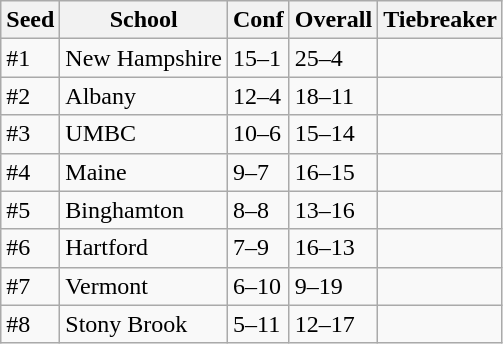<table class="wikitable">
<tr>
<th>Seed</th>
<th>School</th>
<th>Conf</th>
<th>Overall</th>
<th>Tiebreaker</th>
</tr>
<tr>
<td>#1</td>
<td>New Hampshire</td>
<td>15–1</td>
<td>25–4</td>
<td></td>
</tr>
<tr>
<td>#2</td>
<td>Albany</td>
<td>12–4</td>
<td>18–11</td>
<td></td>
</tr>
<tr>
<td>#3</td>
<td>UMBC</td>
<td>10–6</td>
<td>15–14</td>
<td></td>
</tr>
<tr>
<td>#4</td>
<td>Maine</td>
<td>9–7</td>
<td>16–15</td>
<td></td>
</tr>
<tr>
<td>#5</td>
<td>Binghamton</td>
<td>8–8</td>
<td>13–16</td>
<td></td>
</tr>
<tr>
<td>#6</td>
<td>Hartford</td>
<td>7–9</td>
<td>16–13</td>
<td></td>
</tr>
<tr>
<td>#7</td>
<td>Vermont</td>
<td>6–10</td>
<td>9–19</td>
<td></td>
</tr>
<tr>
<td>#8</td>
<td>Stony Brook</td>
<td>5–11</td>
<td>12–17</td>
<td></td>
</tr>
</table>
